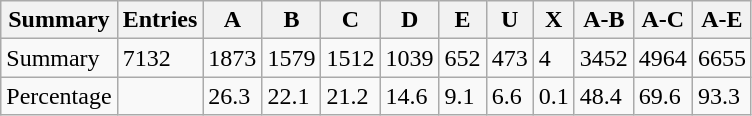<table class="wikitable">
<tr>
<th>Summary</th>
<th>Entries</th>
<th>A</th>
<th>B</th>
<th>C</th>
<th>D</th>
<th>E</th>
<th>U</th>
<th>X</th>
<th>A-B</th>
<th>A-C</th>
<th>A-E</th>
</tr>
<tr>
<td>Summary</td>
<td>7132</td>
<td>1873</td>
<td>1579</td>
<td>1512</td>
<td>1039</td>
<td>652</td>
<td>473</td>
<td>4</td>
<td>3452</td>
<td>4964</td>
<td>6655</td>
</tr>
<tr>
<td>Percentage</td>
<td></td>
<td>26.3</td>
<td>22.1</td>
<td>21.2</td>
<td>14.6</td>
<td>9.1</td>
<td>6.6</td>
<td>0.1</td>
<td>48.4</td>
<td>69.6</td>
<td>93.3</td>
</tr>
</table>
